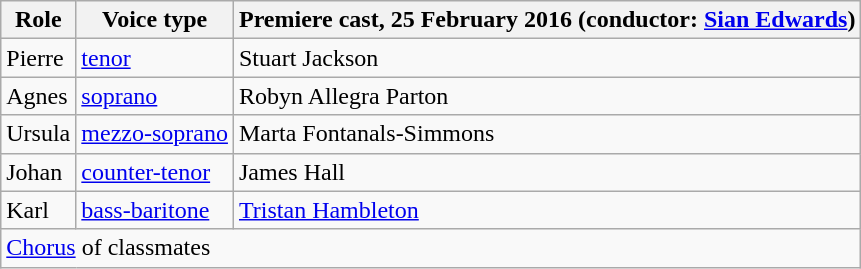<table class="wikitable">
<tr>
<th>Role</th>
<th>Voice type</th>
<th>Premiere cast, 25 February 2016 (conductor: <a href='#'>Sian Edwards</a>)</th>
</tr>
<tr>
<td>Pierre</td>
<td><a href='#'>tenor</a></td>
<td>Stuart Jackson</td>
</tr>
<tr>
<td>Agnes</td>
<td><a href='#'>soprano</a></td>
<td>Robyn Allegra Parton</td>
</tr>
<tr>
<td>Ursula</td>
<td><a href='#'>mezzo-soprano</a></td>
<td>Marta Fontanals-Simmons</td>
</tr>
<tr>
<td>Johan</td>
<td><a href='#'>counter-tenor</a></td>
<td>James Hall</td>
</tr>
<tr>
<td>Karl</td>
<td><a href='#'>bass-baritone</a></td>
<td><a href='#'>Tristan Hambleton</a></td>
</tr>
<tr>
<td colspan="3"><a href='#'>Chorus</a> of classmates</td>
</tr>
</table>
